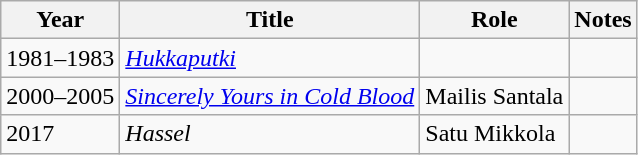<table class="wikitable sortable">
<tr>
<th>Year</th>
<th>Title</th>
<th>Role</th>
<th class="unsortable">Notes</th>
</tr>
<tr>
<td>1981–1983</td>
<td><em><a href='#'>Hukkaputki</a></em></td>
<td></td>
<td></td>
</tr>
<tr>
<td>2000–2005</td>
<td><em><a href='#'>Sincerely Yours in Cold Blood</a></em></td>
<td>Mailis Santala</td>
<td></td>
</tr>
<tr>
<td>2017</td>
<td><em>Hassel</em></td>
<td>Satu Mikkola</td>
<td></td>
</tr>
</table>
